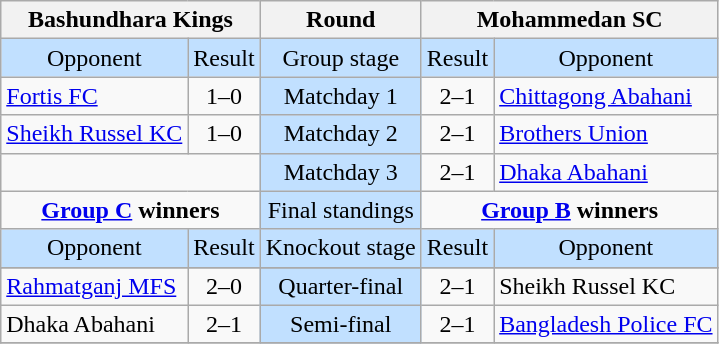<table class="wikitable" style="text-align:center">
<tr>
<th colspan="4">Bashundhara Kings</th>
<th>Round</th>
<th colspan="4">Mohammedan SC</th>
</tr>
<tr style="background:#C1E0FF">
<td>Opponent</td>
<td colspan="3">Result</td>
<td>Group stage</td>
<td colspan="3">Result</td>
<td>Opponent</td>
</tr>
<tr>
<td style="text-align:left"><a href='#'>Fortis FC</a></td>
<td colspan="3">1–0</td>
<td style="background:#C1E0FF">Matchday 1</td>
<td colspan="3">2–1</td>
<td style="text-align:left"><a href='#'>Chittagong Abahani</a></td>
</tr>
<tr>
<td style="text-align:left"><a href='#'>Sheikh Russel KC</a></td>
<td colspan="3">1–0</td>
<td style="background:#C1E0FF">Matchday 2</td>
<td colspan="3">2–1</td>
<td style="text-align:left"><a href='#'>Brothers Union</a></td>
</tr>
<tr>
<td colspan="4"></td>
<td style="background:#C1E0FF">Matchday 3</td>
<td colspan="3">2–1</td>
<td style="text-align:left"><a href='#'> Dhaka Abahani</a></td>
</tr>
<tr>
<td colspan="4" style="text-align:center;"><a href='#'><strong>Group C</strong></a> <strong>winners</strong></td>
<td style="background:#C1E0FF;">Final standings</td>
<td colspan="4" style="text-align:center;"><a href='#'><strong>Group B</strong></a> <strong>winners</strong></td>
</tr>
<tr style="background:#C1E0FF">
<td>Opponent</td>
<td colspan="3">Result</td>
<td>Knockout stage</td>
<td colspan="3">Result</td>
<td>Opponent</td>
</tr>
<tr>
</tr>
<tr>
<td style="text-align:left"><a href='#'>Rahmatganj MFS</a></td>
<td colspan="3">2–0</td>
<td style="background:#C1E0FF">Quarter-final</td>
<td colspan="3">2–1</td>
<td style="text-align:left">Sheikh Russel KC</td>
</tr>
<tr>
<td style="text-align:left">Dhaka Abahani</td>
<td colspan="3">2–1</td>
<td style="background:#C1E0FF">Semi-final</td>
<td colspan="3">2–1</td>
<td style="text-align:left"><a href='#'>Bangladesh Police FC</a></td>
</tr>
<tr>
</tr>
</table>
